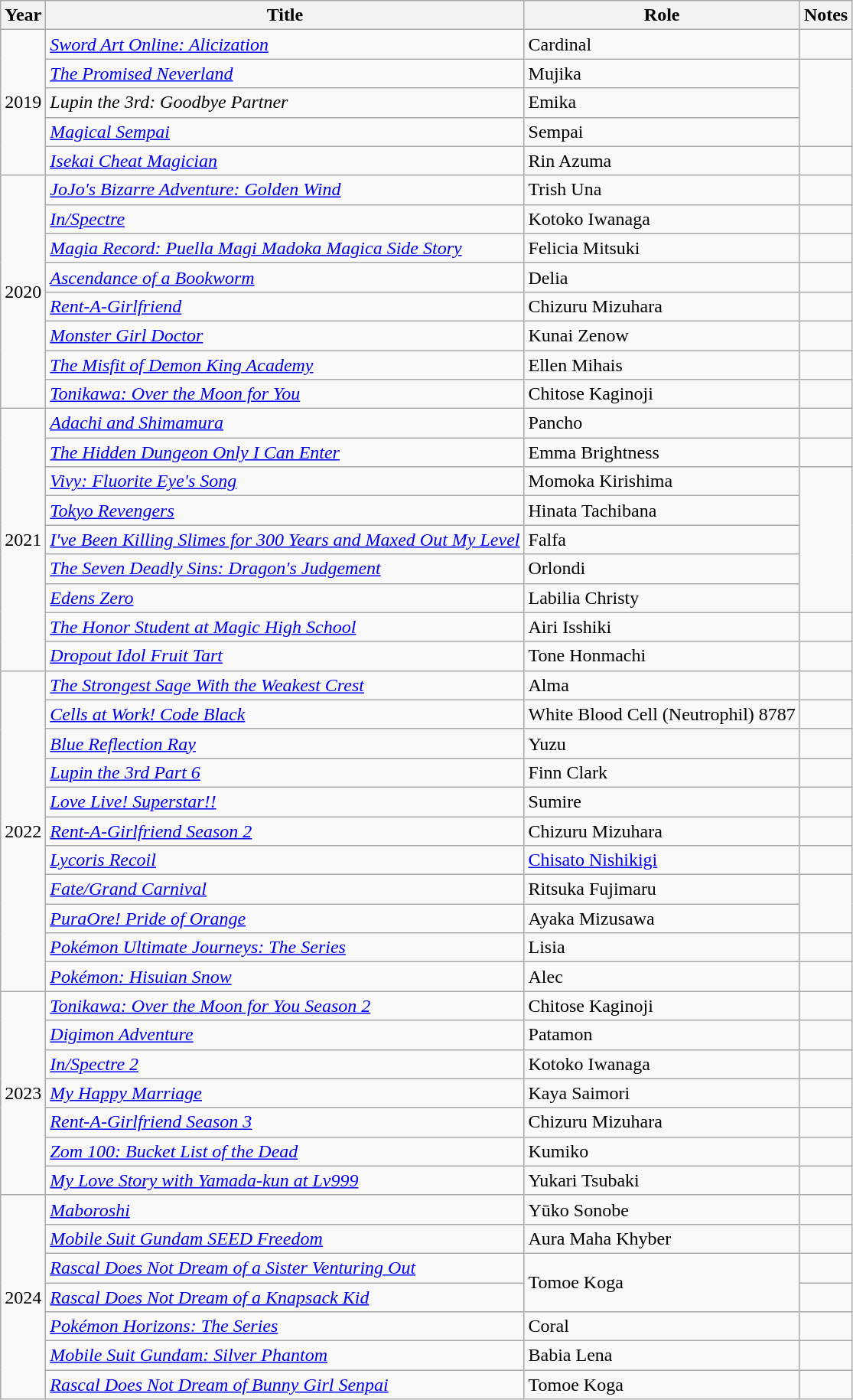<table class="wikitable sortable">
<tr>
<th>Year</th>
<th>Title</th>
<th>Role</th>
<th class="unsortable">Notes</th>
</tr>
<tr>
<td rowspan="5">2019</td>
<td><em><a href='#'>Sword Art Online: Alicization</a></em></td>
<td>Cardinal</td>
<td></td>
</tr>
<tr>
<td><em><a href='#'>The Promised Neverland</a></em></td>
<td>Mujika</td>
<td rowspan="3"></td>
</tr>
<tr>
<td><em>Lupin the 3rd: Goodbye Partner</em></td>
<td>Emika</td>
</tr>
<tr>
<td><em><a href='#'>Magical Sempai</a></em></td>
<td>Sempai</td>
</tr>
<tr>
<td><em><a href='#'>Isekai Cheat Magician</a></em></td>
<td>Rin Azuma</td>
<td></td>
</tr>
<tr>
<td rowspan="8">2020</td>
<td><em><a href='#'>JoJo's Bizarre Adventure: Golden Wind</a></em></td>
<td>Trish Una</td>
<td></td>
</tr>
<tr>
<td><em><a href='#'>In/Spectre</a></em></td>
<td>Kotoko Iwanaga</td>
<td></td>
</tr>
<tr>
<td><em><a href='#'>Magia Record: Puella Magi Madoka Magica Side Story</a></em></td>
<td>Felicia Mitsuki</td>
<td></td>
</tr>
<tr>
<td><em><a href='#'>Ascendance of a Bookworm</a></em></td>
<td>Delia</td>
<td></td>
</tr>
<tr>
<td><em><a href='#'>Rent-A-Girlfriend</a></em></td>
<td>Chizuru Mizuhara</td>
<td></td>
</tr>
<tr>
<td><em><a href='#'>Monster Girl Doctor</a></em></td>
<td>Kunai Zenow</td>
<td></td>
</tr>
<tr>
<td><em><a href='#'>The Misfit of Demon King Academy</a></em></td>
<td>Ellen Mihais</td>
<td></td>
</tr>
<tr>
<td><em><a href='#'>Tonikawa: Over the Moon for You</a></em></td>
<td>Chitose Kaginoji</td>
<td></td>
</tr>
<tr>
<td rowspan="9">2021</td>
<td><em><a href='#'>Adachi and Shimamura</a></em></td>
<td>Pancho</td>
<td></td>
</tr>
<tr>
<td><em><a href='#'>The Hidden Dungeon Only I Can Enter</a></em></td>
<td>Emma Brightness</td>
<td></td>
</tr>
<tr>
<td><em><a href='#'>Vivy: Fluorite Eye's Song</a></em></td>
<td>Momoka Kirishima</td>
<td rowspan="5"></td>
</tr>
<tr>
<td><em><a href='#'>Tokyo Revengers</a></em></td>
<td>Hinata Tachibana</td>
</tr>
<tr>
<td><em><a href='#'>I've Been Killing Slimes for 300 Years and Maxed Out My Level</a></em></td>
<td>Falfa</td>
</tr>
<tr>
<td><em><a href='#'>The Seven Deadly Sins: Dragon's Judgement</a></em></td>
<td>Orlondi</td>
</tr>
<tr>
<td><em><a href='#'>Edens Zero</a></em></td>
<td>Labilia Christy</td>
</tr>
<tr>
<td><em><a href='#'>The Honor Student at Magic High School</a></em></td>
<td>Airi Isshiki</td>
<td></td>
</tr>
<tr>
<td><em><a href='#'>Dropout Idol Fruit Tart</a></em></td>
<td>Tone Honmachi</td>
<td></td>
</tr>
<tr>
<td rowspan="11">2022</td>
<td><em><a href='#'>The Strongest Sage With the Weakest Crest</a></em></td>
<td>Alma</td>
<td></td>
</tr>
<tr>
<td><em><a href='#'>Cells at Work! Code Black</a></em></td>
<td>White Blood Cell (Neutrophil) 8787</td>
<td></td>
</tr>
<tr>
<td><em><a href='#'>Blue Reflection Ray</a></em></td>
<td>Yuzu</td>
<td></td>
</tr>
<tr>
<td><em><a href='#'>Lupin the 3rd Part 6</a></em></td>
<td>Finn Clark</td>
<td></td>
</tr>
<tr>
<td><em><a href='#'>Love Live! Superstar!!</a></em></td>
<td>Sumire</td>
<td></td>
</tr>
<tr>
<td><em><a href='#'>Rent-A-Girlfriend Season 2</a></em></td>
<td>Chizuru Mizuhara</td>
<td></td>
</tr>
<tr>
<td><em><a href='#'>Lycoris Recoil</a></em></td>
<td><a href='#'>Chisato Nishikigi</a></td>
<td></td>
</tr>
<tr>
<td><em><a href='#'>Fate/Grand Carnival</a></em></td>
<td>Ritsuka Fujimaru</td>
<td rowspan="2"></td>
</tr>
<tr>
<td><em><a href='#'>PuraOre! Pride of Orange</a></em></td>
<td>Ayaka Mizusawa</td>
</tr>
<tr>
<td><em><a href='#'>Pokémon Ultimate Journeys: The Series</a></em></td>
<td>Lisia</td>
<td></td>
</tr>
<tr>
<td><em><a href='#'>Pokémon: Hisuian Snow</a></em></td>
<td>Alec</td>
<td></td>
</tr>
<tr>
<td rowspan="7">2023</td>
<td><em><a href='#'>Tonikawa: Over the Moon for You Season 2</a></em></td>
<td>Chitose Kaginoji</td>
<td></td>
</tr>
<tr>
<td><em><a href='#'>Digimon Adventure</a></em></td>
<td>Patamon</td>
<td></td>
</tr>
<tr>
<td><em><a href='#'>In/Spectre 2</a></em></td>
<td>Kotoko Iwanaga</td>
<td></td>
</tr>
<tr>
<td><em><a href='#'>My Happy Marriage</a></em></td>
<td>Kaya Saimori</td>
<td></td>
</tr>
<tr>
<td><em><a href='#'>Rent-A-Girlfriend Season 3</a></em></td>
<td>Chizuru Mizuhara</td>
<td></td>
</tr>
<tr>
<td><em><a href='#'>Zom 100: Bucket List of the Dead</a></em></td>
<td>Kumiko</td>
<td></td>
</tr>
<tr>
<td><em><a href='#'>My Love Story with Yamada-kun at Lv999</a></em></td>
<td>Yukari Tsubaki</td>
<td></td>
</tr>
<tr>
<td rowspan="7">2024</td>
<td><em><a href='#'>Maboroshi</a></em></td>
<td>Yūko Sonobe</td>
<td></td>
</tr>
<tr>
<td><em><a href='#'>Mobile Suit Gundam SEED Freedom</a></em></td>
<td>Aura Maha Khyber</td>
<td></td>
</tr>
<tr>
<td><em><a href='#'>Rascal Does Not Dream of a Sister Venturing Out</a></em></td>
<td rowspan="2">Tomoe Koga</td>
<td></td>
</tr>
<tr>
<td><em><a href='#'>Rascal Does Not Dream of a Knapsack Kid</a></em></td>
<td></td>
</tr>
<tr>
<td><em><a href='#'>Pokémon Horizons: The Series</a></em></td>
<td>Coral</td>
<td></td>
</tr>
<tr>
<td><em><a href='#'>Mobile Suit Gundam: Silver Phantom</a></em></td>
<td>Babia Lena</td>
<td></td>
</tr>
<tr>
<td><em><a href='#'>Rascal Does Not Dream of Bunny Girl Senpai</a></em></td>
<td>Tomoe Koga</td>
<td></td>
</tr>
</table>
